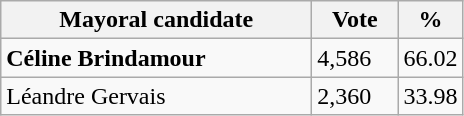<table class="wikitable">
<tr>
<th bgcolor="#DDDDFF" width="200px">Mayoral candidate</th>
<th bgcolor="#DDDDFF" width="50px">Vote</th>
<th bgcolor="#DDDDFF"  width="30px">%</th>
</tr>
<tr>
<td><strong>Céline Brindamour</strong></td>
<td>4,586</td>
<td>66.02</td>
</tr>
<tr>
<td>Léandre Gervais</td>
<td>2,360</td>
<td>33.98</td>
</tr>
</table>
